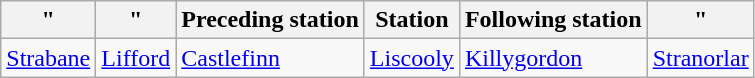<table class="wikitable">
<tr>
<th>"</th>
<th>"</th>
<th>Preceding station</th>
<th>Station</th>
<th>Following station</th>
<th>"</th>
</tr>
<tr>
<td><a href='#'>Strabane</a></td>
<td><a href='#'>Lifford</a></td>
<td><a href='#'>Castlefinn</a></td>
<td><a href='#'>Liscooly</a></td>
<td><a href='#'>Killygordon</a></td>
<td><a href='#'>Stranorlar</a></td>
</tr>
</table>
